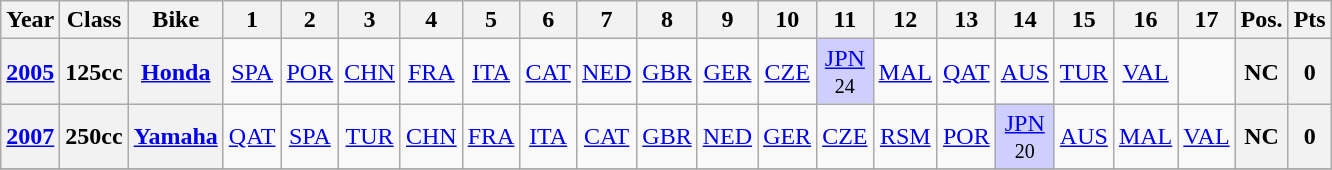<table class="wikitable" style="text-align:center">
<tr>
<th>Year</th>
<th>Class</th>
<th>Bike</th>
<th>1</th>
<th>2</th>
<th>3</th>
<th>4</th>
<th>5</th>
<th>6</th>
<th>7</th>
<th>8</th>
<th>9</th>
<th>10</th>
<th>11</th>
<th>12</th>
<th>13</th>
<th>14</th>
<th>15</th>
<th>16</th>
<th>17</th>
<th>Pos.</th>
<th>Pts</th>
</tr>
<tr>
<th><a href='#'>2005</a></th>
<th>125cc</th>
<th><a href='#'>Honda</a></th>
<td><a href='#'>SPA</a></td>
<td><a href='#'>POR</a></td>
<td><a href='#'>CHN</a></td>
<td><a href='#'>FRA</a></td>
<td><a href='#'>ITA</a></td>
<td><a href='#'>CAT</a></td>
<td><a href='#'>NED</a></td>
<td><a href='#'>GBR</a></td>
<td><a href='#'>GER</a></td>
<td><a href='#'>CZE</a></td>
<td style="background:#CFCFFF;"><a href='#'>JPN</a><br><small>24</small></td>
<td><a href='#'>MAL</a></td>
<td><a href='#'>QAT</a></td>
<td><a href='#'>AUS</a></td>
<td><a href='#'>TUR</a></td>
<td><a href='#'>VAL</a></td>
<td></td>
<th>NC</th>
<th>0</th>
</tr>
<tr>
<th><a href='#'>2007</a></th>
<th>250cc</th>
<th><a href='#'>Yamaha</a></th>
<td><a href='#'>QAT</a></td>
<td><a href='#'>SPA</a></td>
<td><a href='#'>TUR</a></td>
<td><a href='#'>CHN</a></td>
<td><a href='#'>FRA</a></td>
<td><a href='#'>ITA</a></td>
<td><a href='#'>CAT</a></td>
<td><a href='#'>GBR</a></td>
<td><a href='#'>NED</a></td>
<td><a href='#'>GER</a></td>
<td><a href='#'>CZE</a></td>
<td><a href='#'>RSM</a></td>
<td><a href='#'>POR</a></td>
<td style="background:#CFCFFF;"><a href='#'>JPN</a><br><small>20</small></td>
<td><a href='#'>AUS</a></td>
<td><a href='#'>MAL</a></td>
<td><a href='#'>VAL</a></td>
<th>NC</th>
<th>0</th>
</tr>
<tr>
</tr>
</table>
